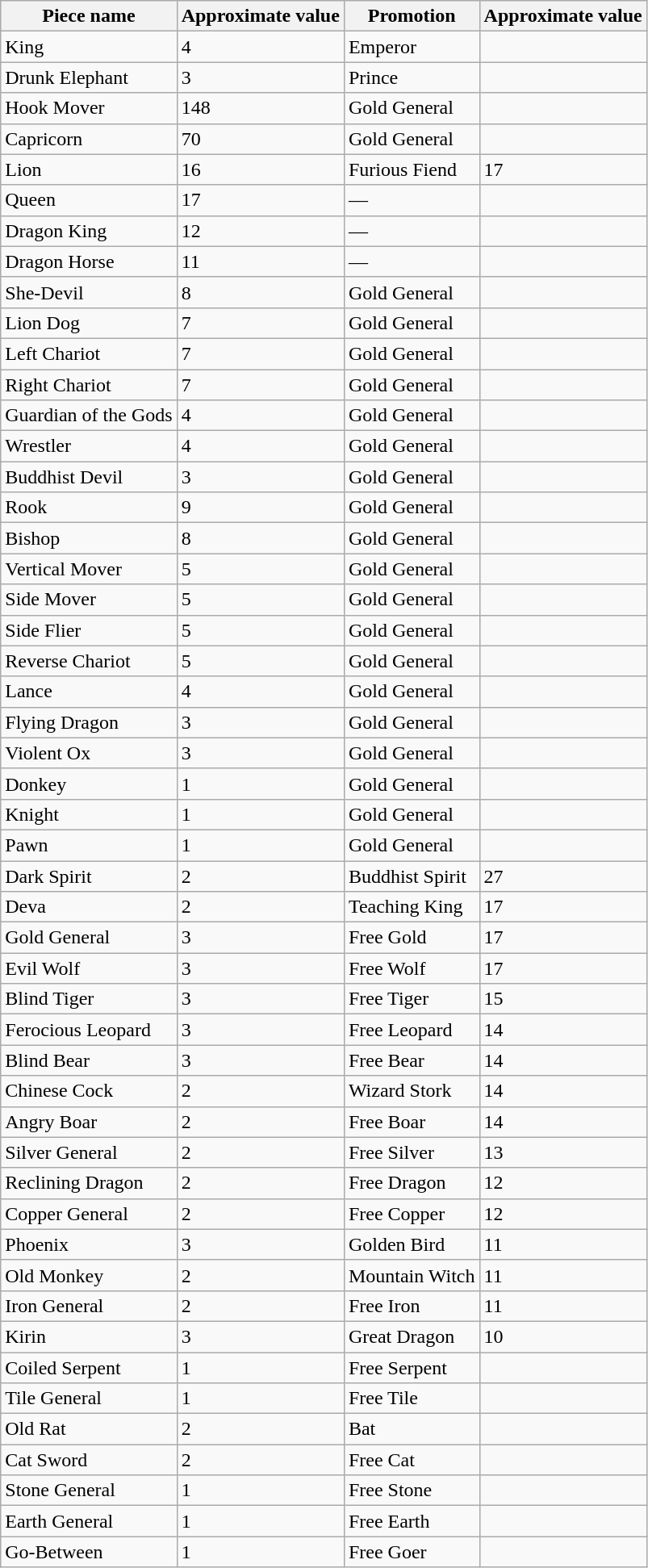<table class="wikitable sortable">
<tr>
<th>Piece name</th>
<th>Approximate value</th>
<th>Promotion</th>
<th>Approximate value</th>
</tr>
<tr>
<td>King</td>
<td>4</td>
<td>Emperor</td>
<td></td>
</tr>
<tr>
<td>Drunk Elephant</td>
<td>3</td>
<td>Prince</td>
<td></td>
</tr>
<tr>
<td>Hook Mover</td>
<td>148</td>
<td>Gold General</td>
<td></td>
</tr>
<tr>
<td>Capricorn</td>
<td>70</td>
<td>Gold General</td>
<td></td>
</tr>
<tr>
<td>Lion</td>
<td>16</td>
<td>Furious Fiend</td>
<td>17</td>
</tr>
<tr>
<td>Queen</td>
<td>17</td>
<td>—</td>
<td></td>
</tr>
<tr>
<td>Dragon King</td>
<td>12</td>
<td>—</td>
<td></td>
</tr>
<tr>
<td>Dragon Horse</td>
<td>11</td>
<td>—</td>
<td></td>
</tr>
<tr>
<td>She-Devil</td>
<td>8</td>
<td>Gold General</td>
<td></td>
</tr>
<tr>
<td>Lion Dog</td>
<td>7</td>
<td>Gold General</td>
<td></td>
</tr>
<tr>
<td>Left Chariot</td>
<td>7</td>
<td>Gold General</td>
<td></td>
</tr>
<tr>
<td>Right Chariot</td>
<td>7</td>
<td>Gold General</td>
<td></td>
</tr>
<tr>
<td>Guardian of the Gods</td>
<td>4</td>
<td>Gold General</td>
<td></td>
</tr>
<tr>
<td>Wrestler</td>
<td>4</td>
<td>Gold General</td>
<td></td>
</tr>
<tr>
<td>Buddhist Devil</td>
<td>3</td>
<td>Gold General</td>
<td></td>
</tr>
<tr>
<td>Rook</td>
<td>9</td>
<td>Gold General</td>
<td></td>
</tr>
<tr>
<td>Bishop</td>
<td>8</td>
<td>Gold General</td>
<td></td>
</tr>
<tr>
<td>Vertical Mover</td>
<td>5</td>
<td>Gold General</td>
<td></td>
</tr>
<tr>
<td>Side Mover</td>
<td>5</td>
<td>Gold General</td>
<td></td>
</tr>
<tr>
<td>Side Flier</td>
<td>5</td>
<td>Gold General</td>
<td></td>
</tr>
<tr>
<td>Reverse Chariot</td>
<td>5</td>
<td>Gold General</td>
<td></td>
</tr>
<tr>
<td>Lance</td>
<td>4</td>
<td>Gold General</td>
<td></td>
</tr>
<tr>
<td>Flying Dragon</td>
<td>3</td>
<td>Gold General</td>
<td></td>
</tr>
<tr>
<td>Violent Ox</td>
<td>3</td>
<td>Gold General</td>
<td></td>
</tr>
<tr>
<td>Donkey</td>
<td>1</td>
<td>Gold General</td>
<td></td>
</tr>
<tr>
<td>Knight</td>
<td>1</td>
<td>Gold General</td>
<td></td>
</tr>
<tr>
<td>Pawn</td>
<td>1</td>
<td>Gold General</td>
<td></td>
</tr>
<tr>
<td>Dark Spirit</td>
<td>2</td>
<td>Buddhist Spirit</td>
<td>27</td>
</tr>
<tr>
<td>Deva</td>
<td>2</td>
<td>Teaching King</td>
<td>17</td>
</tr>
<tr>
<td>Gold General</td>
<td>3</td>
<td>Free Gold</td>
<td>17</td>
</tr>
<tr>
<td>Evil Wolf</td>
<td>3</td>
<td>Free Wolf</td>
<td>17</td>
</tr>
<tr>
<td>Blind Tiger</td>
<td>3</td>
<td>Free Tiger</td>
<td>15</td>
</tr>
<tr>
<td>Ferocious Leopard</td>
<td>3</td>
<td>Free Leopard</td>
<td>14</td>
</tr>
<tr>
<td>Blind Bear</td>
<td>3</td>
<td>Free Bear</td>
<td>14</td>
</tr>
<tr>
<td>Chinese Cock</td>
<td>2</td>
<td>Wizard Stork</td>
<td>14</td>
</tr>
<tr>
<td>Angry Boar</td>
<td>2</td>
<td>Free Boar</td>
<td>14</td>
</tr>
<tr>
<td>Silver General</td>
<td>2</td>
<td>Free Silver</td>
<td>13</td>
</tr>
<tr>
<td>Reclining Dragon</td>
<td>2</td>
<td>Free Dragon</td>
<td>12</td>
</tr>
<tr>
<td>Copper General</td>
<td>2</td>
<td>Free Copper</td>
<td>12</td>
</tr>
<tr>
<td>Phoenix</td>
<td>3</td>
<td>Golden Bird</td>
<td>11</td>
</tr>
<tr>
<td>Old Monkey</td>
<td>2</td>
<td>Mountain Witch</td>
<td>11</td>
</tr>
<tr>
<td>Iron General</td>
<td>2</td>
<td>Free Iron</td>
<td>11</td>
</tr>
<tr>
<td>Kirin</td>
<td>3</td>
<td>Great Dragon</td>
<td>10</td>
</tr>
<tr>
<td>Coiled Serpent</td>
<td>1</td>
<td>Free Serpent</td>
<td></td>
</tr>
<tr>
<td>Tile General</td>
<td>1</td>
<td>Free Tile</td>
<td></td>
</tr>
<tr>
<td>Old Rat</td>
<td>2</td>
<td>Bat</td>
<td></td>
</tr>
<tr>
<td>Cat Sword</td>
<td>2</td>
<td>Free Cat</td>
<td></td>
</tr>
<tr>
<td>Stone General</td>
<td>1</td>
<td>Free Stone</td>
<td></td>
</tr>
<tr>
<td>Earth General</td>
<td>1</td>
<td>Free Earth</td>
<td></td>
</tr>
<tr>
<td>Go-Between</td>
<td>1</td>
<td>Free Goer</td>
<td></td>
</tr>
</table>
